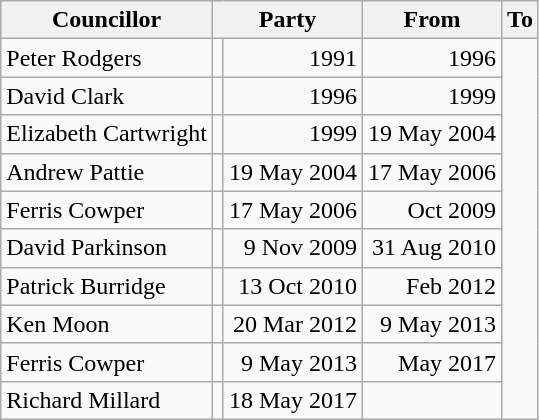<table class=wikitable>
<tr>
<th>Councillor</th>
<th colspan=2>Party</th>
<th>From</th>
<th>To</th>
</tr>
<tr>
<td>Peter Rodgers</td>
<td></td>
<td align=right>1991</td>
<td align=right>1996</td>
</tr>
<tr>
<td>David Clark</td>
<td></td>
<td align=right>1996</td>
<td align=right>1999</td>
</tr>
<tr>
<td>Elizabeth Cartwright</td>
<td></td>
<td align=right>1999</td>
<td align=right>19 May 2004</td>
</tr>
<tr>
<td>Andrew Pattie</td>
<td></td>
<td align=right>19 May 2004</td>
<td align=right>17 May 2006</td>
</tr>
<tr>
<td>Ferris Cowper</td>
<td></td>
<td align=right>17 May 2006</td>
<td align=right>Oct 2009</td>
</tr>
<tr>
<td>David Parkinson</td>
<td></td>
<td align=right>9 Nov 2009</td>
<td align=right>31 Aug 2010</td>
</tr>
<tr>
<td>Patrick Burridge</td>
<td></td>
<td align=right>13 Oct 2010</td>
<td align=right>Feb 2012</td>
</tr>
<tr>
<td>Ken Moon</td>
<td></td>
<td align=right>20 Mar 2012</td>
<td align=right>9 May 2013</td>
</tr>
<tr>
<td>Ferris Cowper</td>
<td></td>
<td align=right>9 May 2013</td>
<td align=right>May 2017</td>
</tr>
<tr>
<td>Richard Millard</td>
<td></td>
<td align=right>18 May 2017</td>
<td></td>
</tr>
</table>
